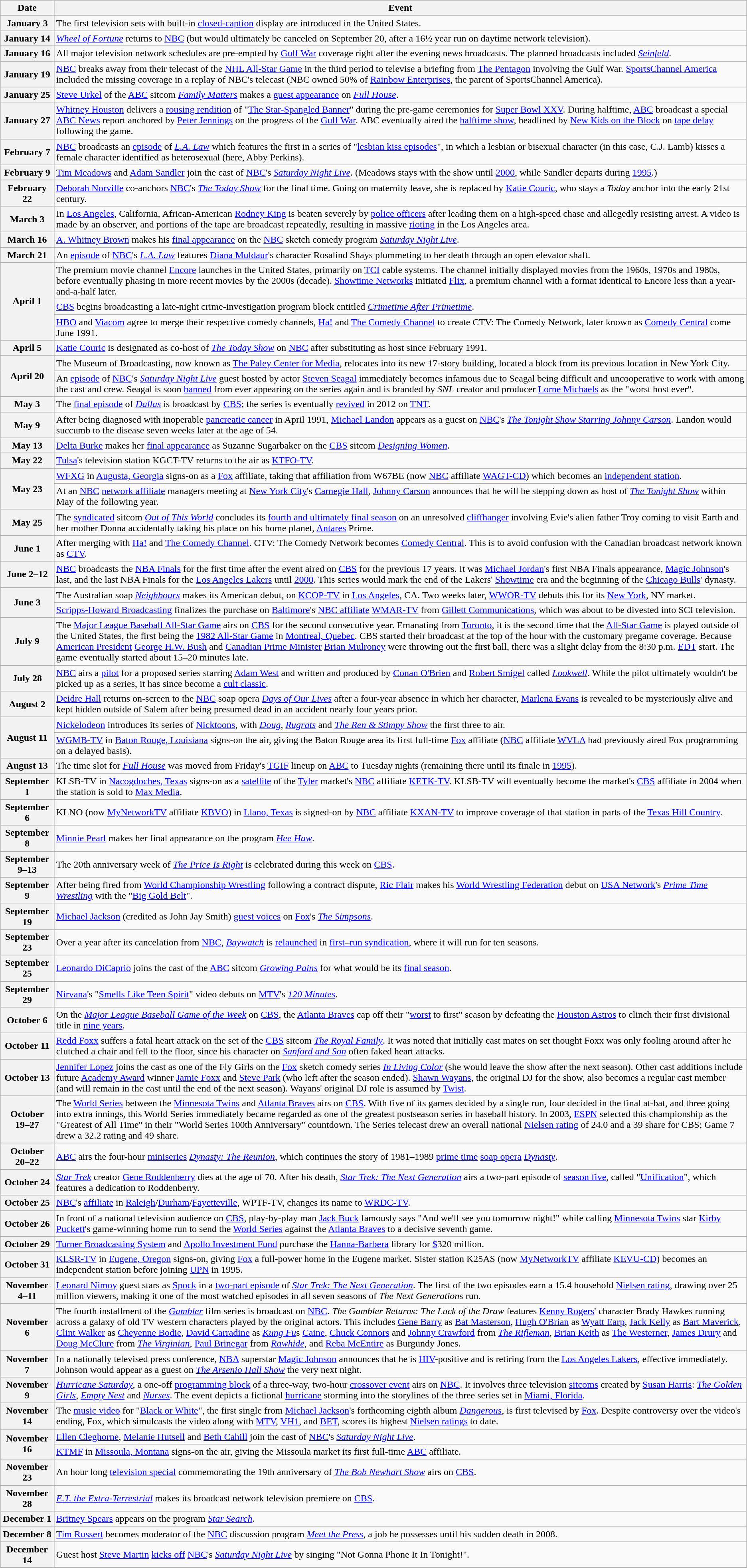<table class="wikitable">
<tr>
<th>Date</th>
<th>Event</th>
</tr>
<tr>
<th>January 3</th>
<td>The first television sets with built-in <a href='#'>closed-caption</a> display are introduced in the United States.</td>
</tr>
<tr>
<th>January 14</th>
<td><em><a href='#'>Wheel of Fortune</a></em> returns to <a href='#'>NBC</a> (but would ultimately be canceled on September 20, after a 16½ year run on daytime network television).</td>
</tr>
<tr>
<th>January 16</th>
<td>All major television network schedules are pre-empted by <a href='#'>Gulf War</a> coverage right after the evening news broadcasts. The planned broadcasts included <em><a href='#'>Seinfeld</a></em>.</td>
</tr>
<tr>
<th>January 19</th>
<td><a href='#'>NBC</a> breaks away from their telecast of the <a href='#'>NHL All-Star Game</a> in the third period to televise a briefing from <a href='#'>The Pentagon</a> involving the Gulf War. <a href='#'>SportsChannel America</a> included the missing coverage in a replay of NBC's telecast (NBC owned 50% of <a href='#'>Rainbow Enterprises</a>, the parent of SportsChannel America).</td>
</tr>
<tr>
<th>January 25</th>
<td><a href='#'>Steve Urkel</a> of the <a href='#'>ABC</a> sitcom <em><a href='#'>Family Matters</a></em> makes a <a href='#'>guest appearance</a> on <em><a href='#'>Full House</a></em>.</td>
</tr>
<tr>
<th>January 27</th>
<td><a href='#'>Whitney Houston</a> delivers a <a href='#'>rousing rendition</a> of "<a href='#'>The Star-Spangled Banner</a>" during the pre-game ceremonies for <a href='#'>Super Bowl XXV</a>. During halftime, <a href='#'>ABC</a> broadcast a special <a href='#'>ABC News</a> report anchored by <a href='#'>Peter Jennings</a> on the progress of the <a href='#'>Gulf War</a>. ABC eventually aired the <a href='#'>halftime show</a>, headlined by <a href='#'>New Kids on the Block</a> on <a href='#'>tape delay</a> following the game.</td>
</tr>
<tr>
<th>February 7</th>
<td><a href='#'>NBC</a> broadcasts an <a href='#'>episode</a> of <em><a href='#'>L.A. Law</a></em> which features the first in a series of "<a href='#'>lesbian kiss episodes</a>", in which a lesbian or bisexual character (in this case, C.J. Lamb) kisses a female character identified as heterosexual (here, Abby Perkins).</td>
</tr>
<tr>
<th>February 9</th>
<td><a href='#'>Tim Meadows</a> and <a href='#'>Adam Sandler</a> join the cast of <a href='#'>NBC</a>'s <em><a href='#'>Saturday Night Live</a></em>. (Meadows stays with the show until <a href='#'>2000</a>, while Sandler departs during <a href='#'>1995</a>.)</td>
</tr>
<tr>
<th>February 22</th>
<td><a href='#'>Deborah Norville</a> co-anchors <a href='#'>NBC</a>'s <em><a href='#'>The Today Show</a></em> for the final time. Going on maternity leave, she is replaced by <a href='#'>Katie Couric</a>, who stays a <em>Today</em> anchor into the early 21st century.</td>
</tr>
<tr>
<th>March 3</th>
<td>In <a href='#'>Los Angeles</a>, California, African-American <a href='#'>Rodney King</a> is beaten severely by <a href='#'>police officers</a> after leading them on a high-speed chase and allegedly resisting arrest. A video is made by an observer, and portions of the tape are broadcast repeatedly, resulting in massive <a href='#'>rioting</a> in the Los Angeles area.</td>
</tr>
<tr>
<th>March 16</th>
<td><a href='#'>A. Whitney Brown</a> makes his <a href='#'>final appearance</a> on the <a href='#'>NBC</a> sketch comedy program <em><a href='#'>Saturday Night Live</a></em>.</td>
</tr>
<tr>
<th>March 21</th>
<td>An <a href='#'>episode</a> of <a href='#'>NBC</a>'s <em><a href='#'>L.A. Law</a></em> features <a href='#'>Diana Muldaur</a>'s character Rosalind Shays plummeting to her death through an open elevator shaft.</td>
</tr>
<tr>
<th rowspan="3">April 1</th>
<td>The premium movie channel <a href='#'>Encore</a> launches in the United States, primarily on <a href='#'>TCI</a> cable systems. The channel initially displayed movies from the 1960s, 1970s and 1980s, before eventually phasing in more recent movies by the 2000s (decade). <a href='#'>Showtime Networks</a> initiated <a href='#'>Flix</a>, a premium channel with a format identical to Encore less than a year-and-a-half later.</td>
</tr>
<tr>
<td><a href='#'>CBS</a> begins broadcasting a late-night crime-investigation program block entitled <em><a href='#'>Crimetime After Primetime</a></em>.</td>
</tr>
<tr>
<td><a href='#'>HBO</a> and <a href='#'>Viacom</a> agree to merge their respective comedy channels, <a href='#'>Ha!</a> and <a href='#'>The Comedy Channel</a> to create CTV: The Comedy Network, later known as <a href='#'>Comedy Central</a> come June 1991.</td>
</tr>
<tr>
<th>April 5</th>
<td><a href='#'>Katie Couric</a> is designated as co-host of <em><a href='#'>The Today Show</a></em> on <a href='#'>NBC</a> after substituting as host since February 1991.</td>
</tr>
<tr>
<th rowspan="2">April 20</th>
<td>The Museum of Broadcasting, now known as <a href='#'>The Paley Center for Media</a>, relocates into its new 17-story building, located a block from its previous location in New York City.</td>
</tr>
<tr>
<td>An <a href='#'>episode</a> of <a href='#'>NBC</a>'s <em><a href='#'>Saturday Night Live</a></em> guest hosted by actor <a href='#'>Steven Seagal</a> immediately becomes infamous due to Seagal being difficult and uncooperative to work with among the cast and crew. Seagal is soon <a href='#'>banned</a> from ever appearing on the series again and is branded by <em>SNL</em> creator and producer <a href='#'>Lorne Michaels</a> as the "worst host ever".</td>
</tr>
<tr>
<th>May 3</th>
<td>The <a href='#'>final episode</a> of <em><a href='#'>Dallas</a></em> is broadcast by <a href='#'>CBS</a>; the series is eventually <a href='#'>revived</a> in 2012 on <a href='#'>TNT</a>.</td>
</tr>
<tr>
<th>May 9</th>
<td>After being diagnosed with inoperable <a href='#'>pancreatic cancer</a> in April 1991, <a href='#'>Michael Landon</a> appears as a guest on <a href='#'>NBC</a>'s <em><a href='#'>The Tonight Show Starring Johnny Carson</a></em>. Landon would succumb to the disease seven weeks later at the age of 54.</td>
</tr>
<tr>
<th>May 13</th>
<td><a href='#'>Delta Burke</a> makes her <a href='#'>final appearance</a> as Suzanne Sugarbaker on the <a href='#'>CBS</a> sitcom <em><a href='#'>Designing Women</a></em>.</td>
</tr>
<tr>
<th>May 22</th>
<td><a href='#'>Tulsa</a>'s television station KGCT-TV returns to the air as <a href='#'>KTFO-TV</a>.</td>
</tr>
<tr>
<th rowspan="2">May 23</th>
<td><a href='#'>WFXG</a> in <a href='#'>Augusta, Georgia</a> signs-on as a <a href='#'>Fox</a> affiliate, taking that affiliation from W67BE (now <a href='#'>NBC</a> affiliate <a href='#'>WAGT-CD</a>) which becomes an <a href='#'>independent station</a>.</td>
</tr>
<tr>
<td>At an <a href='#'>NBC</a> <a href='#'>network affiliate</a> managers meeting at <a href='#'>New York City</a>'s <a href='#'>Carnegie Hall</a>, <a href='#'>Johnny Carson</a> announces that he will be stepping down as host of <em><a href='#'>The Tonight Show</a></em> within May of the following year.</td>
</tr>
<tr>
<th>May 25</th>
<td>The <a href='#'>syndicated</a> sitcom <em><a href='#'>Out of This World</a></em> concludes its <a href='#'>fourth and ultimately final season</a> on an unresolved <a href='#'>cliffhanger</a> involving Evie's alien father Troy coming to visit Earth and her mother Donna accidentally taking his place on his home planet, <a href='#'>Antares</a> Prime.</td>
</tr>
<tr>
<th>June 1</th>
<td>After merging with <a href='#'>Ha!</a> and <a href='#'>The Comedy Channel</a>. CTV: The Comedy Network becomes <a href='#'>Comedy Central</a>. This is to avoid confusion with the Canadian broadcast network known as <a href='#'>CTV</a>.</td>
</tr>
<tr>
<th>June 2–12</th>
<td><a href='#'>NBC</a> broadcasts the <a href='#'>NBA Finals</a> for the first time after the event aired on <a href='#'>CBS</a> for the previous 17 years. It was <a href='#'>Michael Jordan</a>'s first NBA Finals appearance, <a href='#'>Magic Johnson</a>'s last, and the last NBA Finals for the <a href='#'>Los Angeles Lakers</a> until <a href='#'>2000</a>. This series would mark the end of the Lakers' <a href='#'>Showtime</a> era and the beginning of the <a href='#'>Chicago Bulls</a>' dynasty.</td>
</tr>
<tr>
<th rowspan="2">June 3</th>
<td>The Australian soap <em><a href='#'>Neighbours</a></em> makes its American debut, on <a href='#'>KCOP-TV</a> in <a href='#'>Los Angeles</a>, CA. Two weeks later, <a href='#'>WWOR-TV</a> debuts this for its <a href='#'>New York</a>, NY market.</td>
</tr>
<tr>
<td><a href='#'>Scripps-Howard Broadcasting</a> finalizes the purchase on <a href='#'>Baltimore</a>'s <a href='#'>NBC affiliate</a> <a href='#'>WMAR-TV</a> from <a href='#'>Gillett Communications</a>, which was about to be divested into SCI television.</td>
</tr>
<tr>
<th>July 9</th>
<td>The <a href='#'>Major League Baseball All-Star Game</a> airs on <a href='#'>CBS</a> for the second consecutive year. Emanating from <a href='#'>Toronto</a>, it is the second time that the <a href='#'>All-Star Game</a> is played outside of the United States, the first being the <a href='#'>1982 All-Star Game</a> in <a href='#'>Montreal, Quebec</a>. CBS started their broadcast at the top of the hour with the customary pregame coverage. Because <a href='#'>American President</a> <a href='#'>George H.W. Bush</a> and <a href='#'>Canadian Prime Minister</a> <a href='#'>Brian Mulroney</a> were throwing out the first ball, there was a slight delay from the 8:30 p.m. <a href='#'>EDT</a> start. The game eventually started about 15–20 minutes late.</td>
</tr>
<tr>
<th>July 28</th>
<td><a href='#'>NBC</a> airs a <a href='#'>pilot</a> for a proposed series starring <a href='#'>Adam West</a> and written and produced by <a href='#'>Conan O'Brien</a> and <a href='#'>Robert Smigel</a> called <em><a href='#'>Lookwell</a></em>. While the pilot ultimately wouldn't be picked up as a series, it has since become a <a href='#'>cult classic</a>.</td>
</tr>
<tr>
<th>August 2</th>
<td><a href='#'>Deidre Hall</a> returns on-screen to the <a href='#'>NBC</a> soap opera <em><a href='#'>Days of Our Lives</a></em> after a four-year absence in which her character, <a href='#'>Marlena Evans</a> is revealed to be mysteriously alive and kept hidden outside of Salem after being presumed dead in an accident nearly four years prior.</td>
</tr>
<tr>
<th rowspan="2">August 11</th>
<td><a href='#'>Nickelodeon</a> introduces its series of <a href='#'>Nicktoons</a>, with <em><a href='#'>Doug</a></em>, <em><a href='#'>Rugrats</a></em> and <em><a href='#'>The Ren & Stimpy Show</a></em> the first three to air.</td>
</tr>
<tr>
<td><a href='#'>WGMB-TV</a> in <a href='#'>Baton Rouge, Louisiana</a> signs-on the air, giving the Baton Rouge area its first full-time <a href='#'>Fox</a> affiliate (<a href='#'>NBC</a> affiliate <a href='#'>WVLA</a> had previously aired Fox programming on a delayed basis).</td>
</tr>
<tr>
<th>August 13</th>
<td>The time slot for <em><a href='#'>Full House</a></em> was moved from Friday's <a href='#'>TGIF</a> lineup on <a href='#'>ABC</a> to Tuesday nights (remaining there until its finale in <a href='#'>1995</a>).</td>
</tr>
<tr>
<th>September 1</th>
<td>KLSB-TV in <a href='#'>Nacogdoches, Texas</a> signs-on as a <a href='#'>satellite</a> of the <a href='#'>Tyler</a> market's <a href='#'>NBC</a> affiliate <a href='#'>KETK-TV</a>. KLSB-TV will eventually become the market's <a href='#'>CBS</a> affiliate in 2004 when the station is sold to <a href='#'>Max Media</a>.</td>
</tr>
<tr>
<th>September 6</th>
<td>KLNO (now <a href='#'>MyNetworkTV</a> affiliate <a href='#'>KBVO</a>) in <a href='#'>Llano, Texas</a> is signed-on by <a href='#'>NBC</a> affiliate <a href='#'>KXAN-TV</a> to improve coverage of that station in parts of the <a href='#'>Texas Hill Country</a>.</td>
</tr>
<tr>
<th>September 8</th>
<td><a href='#'>Minnie Pearl</a> makes her final appearance on the program <em><a href='#'>Hee Haw</a></em>.</td>
</tr>
<tr>
<th>September 9–13</th>
<td>The 20th anniversary week of <em><a href='#'>The Price Is Right</a></em> is celebrated during this week on <a href='#'>CBS</a>.</td>
</tr>
<tr>
<th>September 9</th>
<td>After being fired from <a href='#'>World Championship Wrestling</a> following a contract dispute, <a href='#'>Ric Flair</a> makes his <a href='#'>World Wrestling Federation</a> debut on <a href='#'>USA Network</a>'s <em><a href='#'>Prime Time Wrestling</a></em> with the "<a href='#'>Big Gold Belt</a>".</td>
</tr>
<tr>
<th>September 19</th>
<td><a href='#'>Michael Jackson</a> (credited as John Jay Smith) <a href='#'>guest voices</a> on <a href='#'>Fox</a>'s <em><a href='#'>The Simpsons</a></em>.</td>
</tr>
<tr>
<th>September 23</th>
<td>Over a year after its cancelation from <a href='#'>NBC</a>, <em><a href='#'>Baywatch</a></em> is <a href='#'>relaunched</a> in <a href='#'>first–run syndication</a>, where it will run for ten seasons.</td>
</tr>
<tr>
<th>September 25</th>
<td><a href='#'>Leonardo DiCaprio</a> joins the cast of the <a href='#'>ABC</a> sitcom <em><a href='#'>Growing Pains</a></em> for what would be its <a href='#'>final season</a>.</td>
</tr>
<tr>
<th>September 29</th>
<td><a href='#'>Nirvana</a>'s "<a href='#'>Smells Like Teen Spirit</a>" video debuts on <a href='#'>MTV</a>'s <em><a href='#'>120 Minutes</a></em>.</td>
</tr>
<tr>
<th>October 6</th>
<td>On the <em><a href='#'>Major League Baseball Game of the Week</a></em> on <a href='#'>CBS</a>, the <a href='#'>Atlanta Braves</a> cap off their "<a href='#'>worst</a> to first" season by defeating the <a href='#'>Houston Astros</a> to clinch their first divisional title in <a href='#'>nine years</a>.</td>
</tr>
<tr>
<th>October 11</th>
<td><a href='#'>Redd Foxx</a> suffers a fatal heart attack on the set of the <a href='#'>CBS</a> sitcom <em><a href='#'>The Royal Family</a></em>. It was noted that initially cast mates on set thought Foxx was only fooling around after he clutched a chair and fell to the floor, since his character on <em><a href='#'>Sanford and Son</a></em> often faked heart attacks.</td>
</tr>
<tr>
<th>October 13</th>
<td><a href='#'>Jennifer Lopez</a> joins the cast as one of the Fly Girls on the <a href='#'>Fox</a> sketch comedy series <em><a href='#'>In Living Color</a></em> (she would leave the show after the next season). Other cast additions include future <a href='#'>Academy Award</a> winner <a href='#'>Jamie Foxx</a> and <a href='#'>Steve Park</a> (who left after the season ended). <a href='#'>Shawn Wayans</a>, the original DJ for the show, also becomes a regular cast member (and will remain in the cast until the end of the next season). Wayans' original DJ role is assumed by <a href='#'>Twist</a>.</td>
</tr>
<tr>
<th>October 19–27</th>
<td>The <a href='#'>World Series</a> between the <a href='#'>Minnesota Twins</a> and <a href='#'>Atlanta Braves</a> airs on <a href='#'>CBS</a>. With five of its games decided by a single run, four decided in the final at-bat, and three going into extra innings, this World Series immediately became regarded as one of the greatest postseason series in baseball history. In 2003, <a href='#'>ESPN</a> selected this championship as the "Greatest of All Time" in their "World Series 100th Anniversary" countdown. The Series telecast drew an overall national <a href='#'>Nielsen rating</a> of 24.0 and a 39 share for CBS; Game 7 drew a 32.2 rating and 49 share.</td>
</tr>
<tr>
<th>October 20–22</th>
<td><a href='#'>ABC</a> airs the four-hour <a href='#'>miniseries</a> <em><a href='#'>Dynasty: The Reunion</a></em>, which continues the story of 1981–1989 <a href='#'>prime time</a> <a href='#'>soap opera</a> <em><a href='#'>Dynasty</a></em>.</td>
</tr>
<tr>
<th>October 24</th>
<td><em><a href='#'>Star Trek</a></em> creator <a href='#'>Gene Roddenberry</a> dies at the age of 70. After his death, <em><a href='#'>Star Trek: The Next Generation</a></em> airs a two-part episode of <a href='#'>season five</a>, called "<a href='#'>Unification</a>", which features a dedication to Roddenberry.</td>
</tr>
<tr>
<th>October 25</th>
<td><a href='#'>NBC</a>'s <a href='#'>affiliate</a> in <a href='#'>Raleigh</a>/<a href='#'>Durham</a>/<a href='#'>Fayetteville</a>, WPTF-TV, changes its name to <a href='#'>WRDC-TV</a>.</td>
</tr>
<tr>
<th>October 26</th>
<td>In front of a national television audience on <a href='#'>CBS</a>, play-by-play man <a href='#'>Jack Buck</a> famously says "And we'll see you tomorrow night!" while calling <a href='#'>Minnesota Twins</a> star <a href='#'>Kirby Puckett</a>'s game-winning home run to send the <a href='#'>World Series</a> against the <a href='#'>Atlanta Braves</a> to a decisive seventh game.</td>
</tr>
<tr>
<th>October 29</th>
<td><a href='#'>Turner Broadcasting System</a> and <a href='#'>Apollo Investment Fund</a> purchase the <a href='#'>Hanna-Barbera</a> library for <a href='#'>$</a>320 million.</td>
</tr>
<tr>
<th>October 31</th>
<td><a href='#'>KLSR-TV</a> in <a href='#'>Eugene, Oregon</a> signs-on, giving <a href='#'>Fox</a> a full-power home in the Eugene market. Sister station K25AS (now <a href='#'>MyNetworkTV</a> affiliate <a href='#'>KEVU-CD</a>) becomes an independent station before joining <a href='#'>UPN</a> in 1995.</td>
</tr>
<tr>
<th>November 4–11</th>
<td><a href='#'>Leonard Nimoy</a> guest stars as <a href='#'>Spock</a> in a <a href='#'>two-part episode</a> of <em><a href='#'>Star Trek: The Next Generation</a></em>. The first of the two episodes earn a 15.4 household <a href='#'>Nielsen rating</a>, drawing over 25 million viewers, making it one of the most watched episodes in all seven seasons of <em>The Next Generation</em>s run.</td>
</tr>
<tr>
<th>November 6</th>
<td>The fourth installment of the <a href='#'><em>Gambler</em></a> film series is broadcast on <a href='#'>NBC</a>. <em>The Gambler Returns: The Luck of the Draw</em> features <a href='#'>Kenny Rogers</a>' character Brady Hawkes running across a galaxy of old TV western characters played by the original actors. This includes <a href='#'>Gene Barry</a> as <a href='#'>Bat Masterson</a>, <a href='#'>Hugh O'Brian</a> as <a href='#'>Wyatt Earp</a>, <a href='#'>Jack Kelly</a> as <a href='#'>Bart Maverick</a>, <a href='#'>Clint Walker</a> as <a href='#'>Cheyenne Bodie</a>, <a href='#'>David Carradine</a> as <em><a href='#'>Kung Fu</a></em>s <a href='#'>Caine</a>, <a href='#'>Chuck Connors</a> and <a href='#'>Johnny Crawford</a> from <em><a href='#'>The Rifleman</a></em>, <a href='#'>Brian Keith</a> as <a href='#'>The Westerner</a>, <a href='#'>James Drury</a> and <a href='#'>Doug McClure</a> from <em><a href='#'>The Virginian</a></em>, <a href='#'>Paul Brinegar</a> from <em><a href='#'>Rawhide</a></em>, and <a href='#'>Reba McEntire</a> as Burgundy Jones.</td>
</tr>
<tr>
<th>November 7</th>
<td>In a nationally televised press conference, <a href='#'>NBA</a> superstar <a href='#'>Magic Johnson</a> announces that he is <a href='#'>HIV</a>-positive and is retiring from the <a href='#'>Los Angeles Lakers</a>, effective immediately. Johnson would appear as a guest on <em><a href='#'>The Arsenio Hall Show</a></em> the very next night.</td>
</tr>
<tr>
<th>November 9</th>
<td><em><a href='#'>Hurricane Saturday</a></em>, a one-off <a href='#'>programming block</a> of a three-way, two-hour <a href='#'>crossover event</a> airs on <a href='#'>NBC</a>. It involves three television <a href='#'>sitcoms</a> created by <a href='#'>Susan Harris</a>: <em><a href='#'>The Golden Girls</a></em>, <em><a href='#'>Empty Nest</a></em> and <em><a href='#'>Nurses</a></em>. The event depicts a fictional <a href='#'>hurricane</a> storming into the storylines of the three series set in <a href='#'>Miami, Florida</a>.</td>
</tr>
<tr>
<th>November 14</th>
<td>The <a href='#'>music video</a> for "<a href='#'>Black or White</a>", the first single from <a href='#'>Michael Jackson</a>'s forthcoming eighth album <em><a href='#'>Dangerous</a></em>, is first televised by <a href='#'>Fox</a>. Despite controversy over the video's ending, Fox, which simulcasts the video along with <a href='#'>MTV</a>, <a href='#'>VH1</a>, and <a href='#'>BET</a>, scores its highest <a href='#'>Nielsen ratings</a> to date.</td>
</tr>
<tr>
<th rowspan="2">November 16</th>
<td><a href='#'>Ellen Cleghorne</a>, <a href='#'>Melanie Hutsell</a> and <a href='#'>Beth Cahill</a> join the cast of <a href='#'>NBC</a>'s <em><a href='#'>Saturday Night Live</a></em>.</td>
</tr>
<tr>
<td><a href='#'>KTMF</a> in <a href='#'>Missoula, Montana</a> signs-on the air, giving the Missoula market its first full-time <a href='#'>ABC</a> affiliate.</td>
</tr>
<tr>
<th>November 23</th>
<td>An hour long <a href='#'>television special</a> commemorating the 19th anniversary of <em><a href='#'>The Bob Newhart Show</a></em> airs on <a href='#'>CBS</a>.</td>
</tr>
<tr>
<th>November 28</th>
<td><em><a href='#'>E.T. the Extra-Terrestrial</a></em> makes its broadcast network television premiere on <a href='#'>CBS</a>.</td>
</tr>
<tr>
<th>December 1</th>
<td><a href='#'>Britney Spears</a> appears on the program <em><a href='#'>Star Search</a></em>.</td>
</tr>
<tr>
<th>December 8</th>
<td><a href='#'>Tim Russert</a> becomes moderator of the <a href='#'>NBC</a> discussion program <em><a href='#'>Meet the Press</a></em>, a job he possesses until his sudden death in 2008.</td>
</tr>
<tr>
<th>December 14</th>
<td>Guest host <a href='#'>Steve Martin</a> <a href='#'>kicks off</a> <a href='#'>NBC</a>'s <em><a href='#'>Saturday Night Live</a></em> by singing "Not Gonna Phone It In Tonight!".</td>
</tr>
</table>
